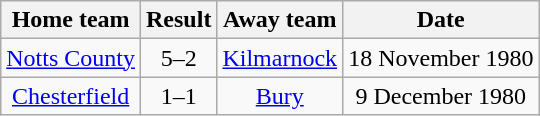<table class="wikitable" style="text-align: center">
<tr>
<th>Home team</th>
<th>Result</th>
<th>Away team</th>
<th>Date</th>
</tr>
<tr>
<td><a href='#'>Notts County</a></td>
<td>5–2</td>
<td><a href='#'>Kilmarnock</a></td>
<td>18 November 1980</td>
</tr>
<tr>
<td><a href='#'>Chesterfield</a></td>
<td>1–1</td>
<td><a href='#'>Bury</a></td>
<td>9 December 1980</td>
</tr>
</table>
